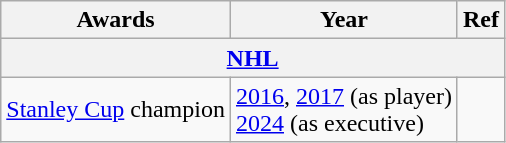<table class="wikitable">
<tr>
<th>Awards</th>
<th>Year</th>
<th>Ref</th>
</tr>
<tr>
<th colspan="3"><a href='#'>NHL</a></th>
</tr>
<tr>
<td><a href='#'>Stanley Cup</a> champion</td>
<td><a href='#'>2016</a>, <a href='#'>2017</a> (as player)<br><a href='#'>2024</a> (as executive)</td>
<td></td>
</tr>
</table>
